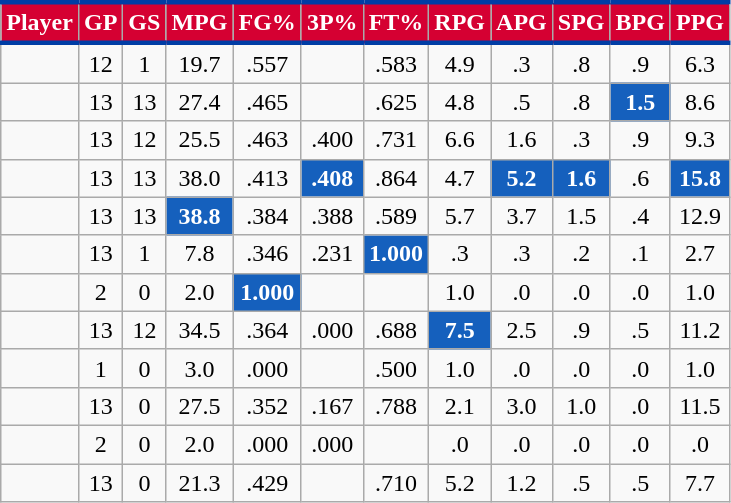<table class="wikitable sortable" style="text-align:right;">
<tr>
<th style="background:#D50032; color:#FFFFFF; border-top:#003DA5 3px solid; border-bottom:#003DA5 3px solid;">Player</th>
<th style="background:#D50032; color:#FFFFFF; border-top:#003DA5 3px solid; border-bottom:#003DA5 3px solid;">GP</th>
<th style="background:#D50032; color:#FFFFFF; border-top:#003DA5 3px solid; border-bottom:#003DA5 3px solid;">GS</th>
<th style="background:#D50032; color:#FFFFFF; border-top:#003DA5 3px solid; border-bottom:#003DA5 3px solid;">MPG</th>
<th style="background:#D50032; color:#FFFFFF; border-top:#003DA5 3px solid; border-bottom:#003DA5 3px solid;">FG%</th>
<th style="background:#D50032; color:#FFFFFF; border-top:#003DA5 3px solid; border-bottom:#003DA5 3px solid;">3P%</th>
<th style="background:#D50032; color:#FFFFFF; border-top:#003DA5 3px solid; border-bottom:#003DA5 3px solid;">FT%</th>
<th style="background:#D50032; color:#FFFFFF; border-top:#003DA5 3px solid; border-bottom:#003DA5 3px solid;">RPG</th>
<th style="background:#D50032; color:#FFFFFF; border-top:#003DA5 3px solid; border-bottom:#003DA5 3px solid;">APG</th>
<th style="background:#D50032; color:#FFFFFF; border-top:#003DA5 3px solid; border-bottom:#003DA5 3px solid;">SPG</th>
<th style="background:#D50032; color:#FFFFFF; border-top:#003DA5 3px solid; border-bottom:#003DA5 3px solid;">BPG</th>
<th style="background:#D50032; color:#FFFFFF; border-top:#003DA5 3px solid; border-bottom:#003DA5 3px solid;">PPG</th>
</tr>
<tr style="text-align:center">
<td></td>
<td>12</td>
<td>1</td>
<td>19.7</td>
<td>.557</td>
<td></td>
<td>.583</td>
<td>4.9</td>
<td>.3</td>
<td>.8</td>
<td>.9</td>
<td>6.3</td>
</tr>
<tr style="text-align:center">
<td></td>
<td>13</td>
<td>13</td>
<td>27.4</td>
<td>.465</td>
<td></td>
<td>.625</td>
<td>4.8</td>
<td>.5</td>
<td>.8</td>
<td style="background:#1560BD;color:white;"><strong>1.5</strong></td>
<td>8.6</td>
</tr>
<tr style="text-align:center">
<td></td>
<td>13</td>
<td>12</td>
<td>25.5</td>
<td>.463</td>
<td>.400</td>
<td>.731</td>
<td>6.6</td>
<td>1.6</td>
<td>.3</td>
<td>.9</td>
<td>9.3</td>
</tr>
<tr style="text-align:center">
<td></td>
<td>13</td>
<td>13</td>
<td>38.0</td>
<td>.413</td>
<td style="background:#1560BD;color:white;"><strong>.408</strong></td>
<td>.864</td>
<td>4.7</td>
<td style="background:#1560BD;color:white;"><strong>5.2</strong></td>
<td style="background:#1560BD;color:white;"><strong>1.6</strong></td>
<td>.6</td>
<td style="background:#1560BD;color:white;"><strong>15.8</strong></td>
</tr>
<tr style="text-align:center">
<td></td>
<td>13</td>
<td>13</td>
<td style="background:#1560BD;color:white;"><strong>38.8</strong></td>
<td>.384</td>
<td>.388</td>
<td>.589</td>
<td>5.7</td>
<td>3.7</td>
<td>1.5</td>
<td>.4</td>
<td>12.9</td>
</tr>
<tr style="text-align:center">
<td></td>
<td>13</td>
<td>1</td>
<td>7.8</td>
<td>.346</td>
<td>.231</td>
<td style="background:#1560BD;color:white;"><strong>1.000</strong></td>
<td>.3</td>
<td>.3</td>
<td>.2</td>
<td>.1</td>
<td>2.7</td>
</tr>
<tr style="text-align:center">
<td></td>
<td>2</td>
<td>0</td>
<td>2.0</td>
<td style="background:#1560BD;color:white;"><strong>1.000</strong></td>
<td></td>
<td></td>
<td>1.0</td>
<td>.0</td>
<td>.0</td>
<td>.0</td>
<td>1.0</td>
</tr>
<tr style="text-align:center">
<td></td>
<td>13</td>
<td>12</td>
<td>34.5</td>
<td>.364</td>
<td>.000</td>
<td>.688</td>
<td style="background:#1560BD;color:white;"><strong>7.5</strong></td>
<td>2.5</td>
<td>.9</td>
<td>.5</td>
<td>11.2</td>
</tr>
<tr style="text-align:center">
<td></td>
<td>1</td>
<td>0</td>
<td>3.0</td>
<td>.000</td>
<td></td>
<td>.500</td>
<td>1.0</td>
<td>.0</td>
<td>.0</td>
<td>.0</td>
<td>1.0</td>
</tr>
<tr style="text-align:center">
<td></td>
<td>13</td>
<td>0</td>
<td>27.5</td>
<td>.352</td>
<td>.167</td>
<td>.788</td>
<td>2.1</td>
<td>3.0</td>
<td>1.0</td>
<td>.0</td>
<td>11.5</td>
</tr>
<tr style="text-align:center">
<td></td>
<td>2</td>
<td>0</td>
<td>2.0</td>
<td>.000</td>
<td>.000</td>
<td></td>
<td>.0</td>
<td>.0</td>
<td>.0</td>
<td>.0</td>
<td>.0</td>
</tr>
<tr style="text-align:center">
<td></td>
<td>13</td>
<td>0</td>
<td>21.3</td>
<td>.429</td>
<td></td>
<td>.710</td>
<td>5.2</td>
<td>1.2</td>
<td>.5</td>
<td>.5</td>
<td>7.7</td>
</tr>
</table>
